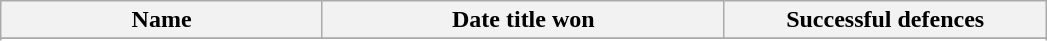<table class="wikitable" style="text-align:center">
<tr>
<th style="width:20%;">Name</th>
<th style="width:25%;">Date title won</th>
<th style="width:20%;">Successful defences</th>
</tr>
<tr>
</tr>
<tr>
</tr>
<tr>
</tr>
<tr>
</tr>
<tr>
</tr>
</table>
